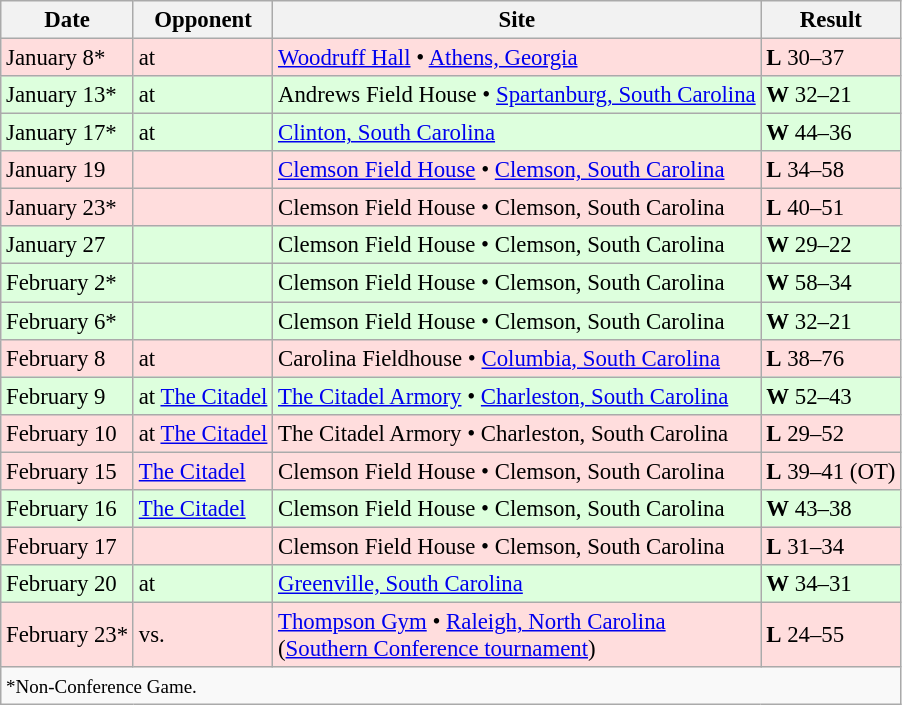<table class="wikitable" style="font-size:95%;">
<tr>
<th>Date</th>
<th>Opponent</th>
<th>Site</th>
<th>Result</th>
</tr>
<tr style="background: #ffdddd;">
<td>January 8*</td>
<td>at </td>
<td><a href='#'>Woodruff Hall</a> • <a href='#'>Athens, Georgia</a></td>
<td><strong>L</strong> 30–37</td>
</tr>
<tr style="background: #ddffdd;">
<td>January 13*</td>
<td>at </td>
<td>Andrews Field House • <a href='#'>Spartanburg, South Carolina</a></td>
<td><strong>W</strong> 32–21</td>
</tr>
<tr style="background: #ddffdd;">
<td>January 17*</td>
<td>at </td>
<td><a href='#'>Clinton, South Carolina</a></td>
<td><strong>W</strong> 44–36</td>
</tr>
<tr style="background: #ffdddd;">
<td>January 19</td>
<td></td>
<td><a href='#'>Clemson Field House</a> • <a href='#'>Clemson, South Carolina</a></td>
<td><strong>L</strong> 34–58</td>
</tr>
<tr style="background: #ffdddd;">
<td>January 23*</td>
<td></td>
<td>Clemson Field House • Clemson, South Carolina</td>
<td><strong>L</strong> 40–51</td>
</tr>
<tr style="background: #ddffdd;">
<td>January 27</td>
<td></td>
<td>Clemson Field House • Clemson, South Carolina</td>
<td><strong>W</strong> 29–22</td>
</tr>
<tr style="background: #ddffdd;">
<td>February 2*</td>
<td></td>
<td>Clemson Field House • Clemson, South Carolina</td>
<td><strong>W</strong> 58–34</td>
</tr>
<tr style="background: #ddffdd;">
<td>February 6*</td>
<td></td>
<td>Clemson Field House • Clemson, South Carolina</td>
<td><strong>W</strong> 32–21</td>
</tr>
<tr style="background: #ffdddd;">
<td>February 8</td>
<td>at </td>
<td>Carolina Fieldhouse • <a href='#'>Columbia, South Carolina</a></td>
<td><strong>L</strong> 38–76</td>
</tr>
<tr style="background: #ddffdd;">
<td>February 9</td>
<td>at <a href='#'>The Citadel</a></td>
<td><a href='#'>The Citadel Armory</a> • <a href='#'>Charleston, South Carolina</a></td>
<td><strong>W</strong> 52–43</td>
</tr>
<tr style="background: #ffdddd;">
<td>February 10</td>
<td>at <a href='#'>The Citadel</a></td>
<td>The Citadel Armory • Charleston, South Carolina</td>
<td><strong>L</strong> 29–52</td>
</tr>
<tr style="background: #ffdddd;">
<td>February 15</td>
<td><a href='#'>The Citadel</a></td>
<td>Clemson Field House • Clemson, South Carolina</td>
<td><strong>L</strong> 39–41 (OT)</td>
</tr>
<tr style="background: #ddffdd;">
<td>February 16</td>
<td><a href='#'>The Citadel</a></td>
<td>Clemson Field House • Clemson, South Carolina</td>
<td><strong>W</strong> 43–38</td>
</tr>
<tr style="background: #ffdddd;">
<td>February 17</td>
<td></td>
<td>Clemson Field House • Clemson, South Carolina</td>
<td><strong>L</strong> 31–34</td>
</tr>
<tr style="background: #ddffdd;">
<td>February 20</td>
<td>at </td>
<td><a href='#'>Greenville, South Carolina</a></td>
<td><strong>W</strong> 34–31</td>
</tr>
<tr style="background: #ffdddd;">
<td>February 23*</td>
<td>vs. </td>
<td><a href='#'>Thompson Gym</a> • <a href='#'>Raleigh, North Carolina</a><br>(<a href='#'>Southern Conference tournament</a>)</td>
<td><strong>L</strong> 24–55</td>
</tr>
<tr style="background:#f9f9f9;">
<td colspan=4><small>*Non-Conference Game.</small></td>
</tr>
</table>
